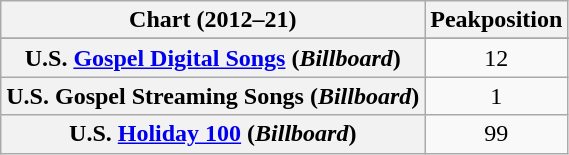<table class="wikitable plainrowheaders">
<tr>
<th scope="col">Chart (2012–21)</th>
<th scope="col">Peakposition</th>
</tr>
<tr>
</tr>
<tr>
<th scope="row">U.S. <a href='#'>Gospel Digital Songs</a> (<em>Billboard</em>)</th>
<td style="text-align:center;">12</td>
</tr>
<tr>
<th scope="row">U.S. Gospel Streaming Songs (<em>Billboard</em>)</th>
<td style="text-align:center;">1</td>
</tr>
<tr>
<th scope="row">U.S. <a href='#'>Holiday 100</a> (<em>Billboard</em>)</th>
<td style="text-align:center;">99</td>
</tr>
</table>
